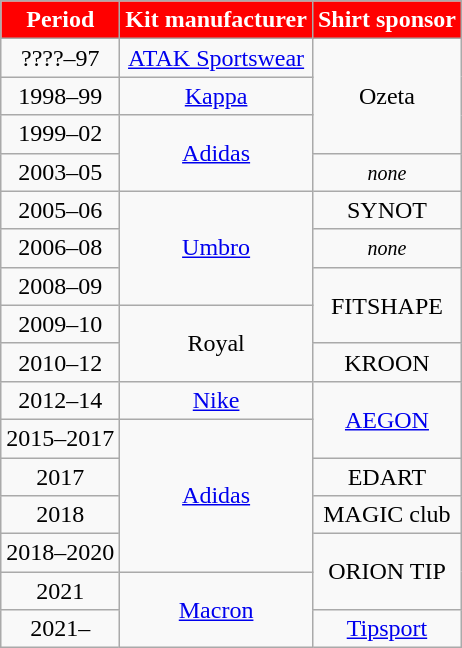<table class="wikitable" style="text-align:center;margin-left:1em;float:centre">
<tr>
<th style="color:white; background:red;">Period</th>
<th style="color:white; background:red;">Kit manufacturer</th>
<th style="color:white; background:red;">Shirt sponsor</th>
</tr>
<tr>
<td>????–97</td>
<td><a href='#'>ATAK Sportswear</a></td>
<td rowspan="3">Ozeta</td>
</tr>
<tr>
<td>1998–99</td>
<td><a href='#'>Kappa</a></td>
</tr>
<tr>
<td>1999–02</td>
<td rowspan="2"><a href='#'>Adidas</a></td>
</tr>
<tr>
<td>2003–05</td>
<td><small><em>none</em></small></td>
</tr>
<tr>
<td>2005–06</td>
<td rowspan="3"><a href='#'>Umbro</a></td>
<td>SYNOT</td>
</tr>
<tr>
<td>2006–08</td>
<td><small><em>none</em></small></td>
</tr>
<tr>
<td>2008–09</td>
<td rowspan="2">FITSHAPE</td>
</tr>
<tr>
<td>2009–10</td>
<td rowspan="2">Royal</td>
</tr>
<tr>
<td>2010–12</td>
<td>KROON</td>
</tr>
<tr>
<td>2012–14</td>
<td><a href='#'>Nike</a></td>
<td rowspan="2"><a href='#'>AEGON</a></td>
</tr>
<tr>
<td>2015–2017</td>
<td rowspan="4"><a href='#'>Adidas</a></td>
</tr>
<tr>
<td>2017</td>
<td>EDART</td>
</tr>
<tr>
<td>2018</td>
<td>MAGIC club</td>
</tr>
<tr>
<td>2018–2020</td>
<td rowspan="2">ORION TIP</td>
</tr>
<tr>
<td>2021</td>
<td rowspan="2"><a href='#'>Macron</a></td>
</tr>
<tr>
<td>2021–</td>
<td><a href='#'>Tipsport</a></td>
</tr>
</table>
